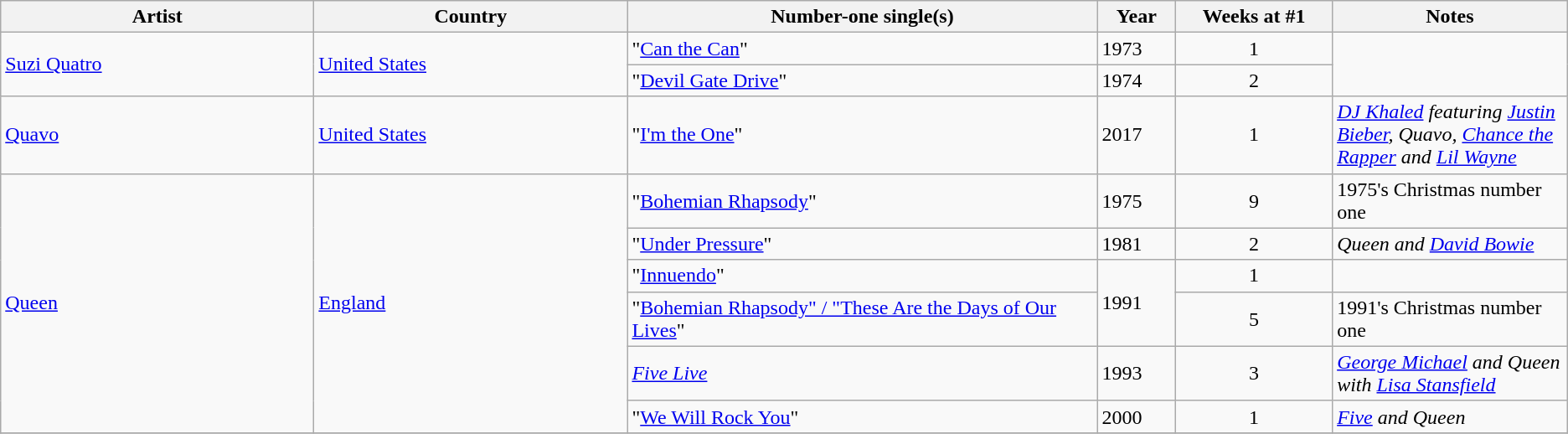<table class="wikitable">
<tr>
<th width="20%">Artist</th>
<th width="20%">Country</th>
<th width="30%">Number-one single(s)</th>
<th width="5%">Year</th>
<th width="10%">Weeks at #1</th>
<th width:"45%">Notes</th>
</tr>
<tr>
<td rowspan="2"><a href='#'>Suzi Quatro</a></td>
<td rowspan="2"><a href='#'>United States</a></td>
<td>"<a href='#'>Can the Can</a>"</td>
<td>1973</td>
<td align=center>1</td>
<td rowspan="2"></td>
</tr>
<tr>
<td>"<a href='#'>Devil Gate Drive</a>"</td>
<td>1974</td>
<td align=center>2</td>
</tr>
<tr>
<td><a href='#'>Quavo</a></td>
<td><a href='#'>United States</a></td>
<td>"<a href='#'>I'm the One</a>"</td>
<td>2017</td>
<td align=center>1</td>
<td><em><a href='#'>DJ Khaled</a> featuring <a href='#'>Justin Bieber</a>, Quavo, <a href='#'>Chance the Rapper</a> and <a href='#'>Lil Wayne</a></em></td>
</tr>
<tr>
<td rowspan="6"><a href='#'>Queen</a></td>
<td rowspan="6"><a href='#'>England</a></td>
<td>"<a href='#'>Bohemian Rhapsody</a>"</td>
<td>1975</td>
<td align=center>9</td>
<td>1975's Christmas number one</td>
</tr>
<tr>
<td>"<a href='#'>Under Pressure</a>"</td>
<td>1981</td>
<td align=center>2</td>
<td><em>Queen and <a href='#'>David Bowie</a></em></td>
</tr>
<tr>
<td>"<a href='#'>Innuendo</a>"</td>
<td rowspan="2">1991</td>
<td align=center>1</td>
<td></td>
</tr>
<tr>
<td>"<a href='#'>Bohemian Rhapsody" / "These Are the Days of Our Lives</a>"</td>
<td align=center>5</td>
<td>1991's Christmas number one</td>
</tr>
<tr>
<td><em><a href='#'>Five Live</a></em></td>
<td>1993</td>
<td align=center>3</td>
<td><em><a href='#'>George Michael</a> and Queen with <a href='#'>Lisa Stansfield</a></em></td>
</tr>
<tr>
<td>"<a href='#'>We Will Rock You</a>"</td>
<td>2000</td>
<td align=center>1</td>
<td><em><a href='#'>Five</a> and Queen</em></td>
</tr>
<tr>
</tr>
</table>
